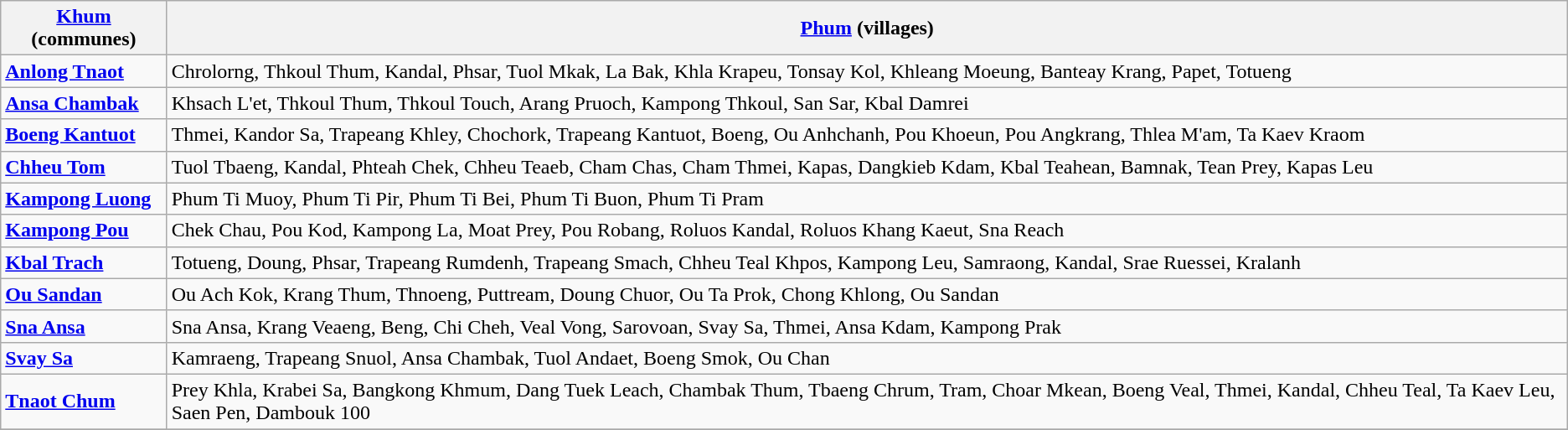<table class="wikitable">
<tr>
<th><a href='#'>Khum</a> (communes)</th>
<th><a href='#'>Phum</a> (villages)</th>
</tr>
<tr>
<td><strong><a href='#'>Anlong Tnaot</a></strong></td>
<td>Chrolorng, Thkoul Thum, Kandal, Phsar, Tuol Mkak, La Bak, Khla Krapeu, Tonsay Kol, Khleang Moeung, Banteay Krang, Papet, Totueng</td>
</tr>
<tr>
<td><strong><a href='#'>Ansa Chambak</a></strong></td>
<td>Khsach L'et, Thkoul Thum, Thkoul Touch, Arang Pruoch, Kampong Thkoul, San Sar, Kbal Damrei</td>
</tr>
<tr>
<td><strong><a href='#'>Boeng Kantuot</a></strong></td>
<td>Thmei, Kandor Sa, Trapeang Khley, Chochork, Trapeang Kantuot, Boeng, Ou Anhchanh, Pou Khoeun, Pou Angkrang, Thlea M'am, Ta Kaev Kraom</td>
</tr>
<tr>
<td><strong><a href='#'>Chheu Tom</a></strong></td>
<td>Tuol Tbaeng, Kandal, Phteah Chek, Chheu Teaeb, Cham Chas, Cham Thmei, Kapas, Dangkieb Kdam, Kbal Teahean, Bamnak, Tean Prey, Kapas Leu</td>
</tr>
<tr>
<td><strong><a href='#'>Kampong Luong</a></strong></td>
<td>Phum Ti Muoy, Phum Ti Pir, Phum Ti Bei, Phum Ti Buon, Phum Ti Pram</td>
</tr>
<tr>
<td><strong><a href='#'>Kampong Pou</a></strong></td>
<td>Chek Chau, Pou Kod, Kampong La, Moat Prey, Pou Robang, Roluos Kandal, Roluos Khang Kaeut, Sna Reach</td>
</tr>
<tr>
<td><strong><a href='#'>Kbal Trach</a></strong></td>
<td>Totueng, Doung, Phsar, Trapeang Rumdenh, Trapeang Smach, Chheu Teal Khpos, Kampong Leu, Samraong, Kandal, Srae Ruessei, Kralanh</td>
</tr>
<tr>
<td><strong><a href='#'>Ou Sandan</a></strong></td>
<td>Ou Ach Kok, Krang Thum, Thnoeng, Puttream, Doung Chuor, Ou Ta Prok, Chong Khlong, Ou Sandan</td>
</tr>
<tr>
<td><strong><a href='#'>Sna Ansa</a></strong></td>
<td>Sna Ansa, Krang Veaeng, Beng, Chi Cheh, Veal Vong, Sarovoan, Svay Sa, Thmei, Ansa Kdam, Kampong Prak</td>
</tr>
<tr>
<td><strong><a href='#'>Svay Sa</a></strong></td>
<td>Kamraeng, Trapeang Snuol, Ansa Chambak, Tuol Andaet, Boeng Smok, Ou Chan</td>
</tr>
<tr>
<td><strong><a href='#'>Tnaot Chum</a></strong></td>
<td>Prey Khla, Krabei Sa, Bangkong Khmum, Dang Tuek Leach, Chambak Thum, Tbaeng Chrum, Tram, Choar Mkean, Boeng Veal, Thmei, Kandal, Chheu Teal, Ta Kaev Leu, Saen Pen, Dambouk 100</td>
</tr>
<tr>
</tr>
</table>
